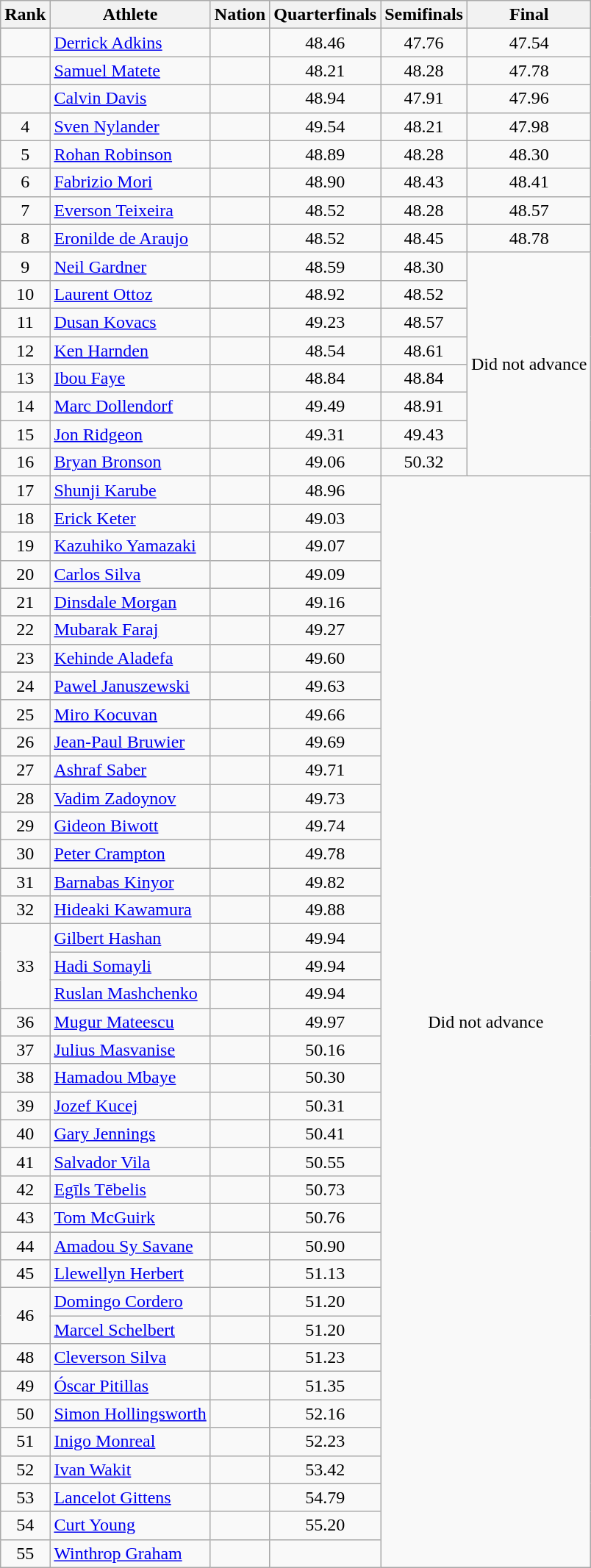<table class="wikitable sortable" style="text-align:center">
<tr>
<th>Rank</th>
<th>Athlete</th>
<th>Nation</th>
<th>Quarterfinals</th>
<th>Semifinals</th>
<th>Final</th>
</tr>
<tr>
<td></td>
<td align=left><a href='#'>Derrick Adkins</a></td>
<td align=left></td>
<td>48.46</td>
<td>47.76</td>
<td>47.54</td>
</tr>
<tr>
<td></td>
<td align=left><a href='#'>Samuel Matete</a></td>
<td align=left></td>
<td>48.21</td>
<td>48.28</td>
<td>47.78</td>
</tr>
<tr>
<td></td>
<td align=left><a href='#'>Calvin Davis</a></td>
<td align=left></td>
<td>48.94</td>
<td>47.91</td>
<td>47.96</td>
</tr>
<tr>
<td>4</td>
<td align=left><a href='#'>Sven Nylander</a></td>
<td align=left></td>
<td>49.54</td>
<td>48.21</td>
<td>47.98</td>
</tr>
<tr>
<td>5</td>
<td align=left><a href='#'>Rohan Robinson</a></td>
<td align=left></td>
<td>48.89</td>
<td>48.28</td>
<td>48.30</td>
</tr>
<tr>
<td>6</td>
<td align=left><a href='#'>Fabrizio Mori</a></td>
<td align=left></td>
<td>48.90</td>
<td>48.43</td>
<td>48.41</td>
</tr>
<tr>
<td>7</td>
<td align=left><a href='#'>Everson Teixeira</a></td>
<td align=left></td>
<td>48.52</td>
<td>48.28</td>
<td>48.57</td>
</tr>
<tr>
<td>8</td>
<td align=left><a href='#'>Eronilde de Araujo</a></td>
<td align=left></td>
<td>48.52</td>
<td>48.45</td>
<td>48.78</td>
</tr>
<tr>
<td>9</td>
<td align=left><a href='#'>Neil Gardner</a></td>
<td align=left></td>
<td>48.59</td>
<td>48.30</td>
<td rowspan=8 data-sort-value=99.99>Did not advance</td>
</tr>
<tr>
<td>10</td>
<td align=left><a href='#'>Laurent Ottoz</a></td>
<td align=left></td>
<td>48.92</td>
<td>48.52</td>
</tr>
<tr>
<td>11</td>
<td align=left><a href='#'>Dusan Kovacs</a></td>
<td align=left></td>
<td>49.23</td>
<td>48.57</td>
</tr>
<tr>
<td>12</td>
<td align=left><a href='#'>Ken Harnden</a></td>
<td align=left></td>
<td>48.54</td>
<td>48.61</td>
</tr>
<tr>
<td>13</td>
<td align=left><a href='#'>Ibou Faye</a></td>
<td align=left></td>
<td>48.84</td>
<td>48.84</td>
</tr>
<tr>
<td>14</td>
<td align=left><a href='#'>Marc Dollendorf</a></td>
<td align=left></td>
<td>49.49</td>
<td>48.91</td>
</tr>
<tr>
<td>15</td>
<td align=left><a href='#'>Jon Ridgeon</a></td>
<td align=left></td>
<td>49.31</td>
<td>49.43</td>
</tr>
<tr>
<td>16</td>
<td align=left><a href='#'>Bryan Bronson</a></td>
<td align=left></td>
<td>49.06</td>
<td>50.32</td>
</tr>
<tr>
<td>17</td>
<td align=left><a href='#'>Shunji Karube</a></td>
<td align=left></td>
<td>48.96</td>
<td rowspan=39 colspan=2 data-sort-value=99.99>Did not advance</td>
</tr>
<tr>
<td>18</td>
<td align=left><a href='#'>Erick Keter</a></td>
<td align=left></td>
<td>49.03</td>
</tr>
<tr>
<td>19</td>
<td align=left><a href='#'>Kazuhiko Yamazaki</a></td>
<td align=left></td>
<td>49.07</td>
</tr>
<tr>
<td>20</td>
<td align=left><a href='#'>Carlos Silva</a></td>
<td align=left></td>
<td>49.09</td>
</tr>
<tr>
<td>21</td>
<td align=left><a href='#'>Dinsdale Morgan</a></td>
<td align=left></td>
<td>49.16</td>
</tr>
<tr>
<td>22</td>
<td align=left><a href='#'>Mubarak Faraj</a></td>
<td align=left></td>
<td>49.27</td>
</tr>
<tr>
<td>23</td>
<td align=left><a href='#'>Kehinde Aladefa</a></td>
<td align=left></td>
<td>49.60</td>
</tr>
<tr>
<td>24</td>
<td align=left><a href='#'>Pawel Januszewski</a></td>
<td align=left></td>
<td>49.63</td>
</tr>
<tr>
<td>25</td>
<td align=left><a href='#'>Miro Kocuvan</a></td>
<td align=left></td>
<td>49.66</td>
</tr>
<tr>
<td>26</td>
<td align=left><a href='#'>Jean-Paul Bruwier</a></td>
<td align=left></td>
<td>49.69</td>
</tr>
<tr>
<td>27</td>
<td align=left><a href='#'>Ashraf Saber</a></td>
<td align=left></td>
<td>49.71</td>
</tr>
<tr>
<td>28</td>
<td align=left><a href='#'>Vadim Zadoynov</a></td>
<td align=left></td>
<td>49.73</td>
</tr>
<tr>
<td>29</td>
<td align=left><a href='#'>Gideon Biwott</a></td>
<td align=left></td>
<td>49.74</td>
</tr>
<tr>
<td>30</td>
<td align=left><a href='#'>Peter Crampton</a></td>
<td align=left></td>
<td>49.78</td>
</tr>
<tr>
<td>31</td>
<td align=left><a href='#'>Barnabas Kinyor</a></td>
<td align=left></td>
<td>49.82</td>
</tr>
<tr>
<td>32</td>
<td align=left><a href='#'>Hideaki Kawamura</a></td>
<td align=left></td>
<td>49.88</td>
</tr>
<tr>
<td rowspan=3>33</td>
<td align=left><a href='#'>Gilbert Hashan</a></td>
<td align=left></td>
<td>49.94</td>
</tr>
<tr>
<td align=left><a href='#'>Hadi Somayli</a></td>
<td align=left></td>
<td>49.94</td>
</tr>
<tr>
<td align=left><a href='#'>Ruslan Mashchenko</a></td>
<td align=left></td>
<td>49.94</td>
</tr>
<tr>
<td>36</td>
<td align=left><a href='#'>Mugur Mateescu</a></td>
<td align=left></td>
<td>49.97</td>
</tr>
<tr>
<td>37</td>
<td align=left><a href='#'>Julius Masvanise</a></td>
<td align=left></td>
<td>50.16</td>
</tr>
<tr>
<td>38</td>
<td align=left><a href='#'>Hamadou Mbaye</a></td>
<td align=left></td>
<td>50.30</td>
</tr>
<tr>
<td>39</td>
<td align=left><a href='#'>Jozef Kucej</a></td>
<td align=left></td>
<td>50.31</td>
</tr>
<tr>
<td>40</td>
<td align=left><a href='#'>Gary Jennings</a></td>
<td align=left></td>
<td>50.41</td>
</tr>
<tr>
<td>41</td>
<td align=left><a href='#'>Salvador Vila</a></td>
<td align=left></td>
<td>50.55</td>
</tr>
<tr>
<td>42</td>
<td align=left><a href='#'>Egīls Tēbelis</a></td>
<td align=left></td>
<td>50.73</td>
</tr>
<tr>
<td>43</td>
<td align=left><a href='#'>Tom McGuirk</a></td>
<td align=left></td>
<td>50.76</td>
</tr>
<tr>
<td>44</td>
<td align=left><a href='#'>Amadou Sy Savane</a></td>
<td align=left></td>
<td>50.90</td>
</tr>
<tr>
<td>45</td>
<td align=left><a href='#'>Llewellyn Herbert</a></td>
<td align=left></td>
<td>51.13</td>
</tr>
<tr>
<td rowspan=2>46</td>
<td align=left><a href='#'>Domingo Cordero</a></td>
<td align=left></td>
<td>51.20</td>
</tr>
<tr>
<td align=left><a href='#'>Marcel Schelbert</a></td>
<td align=left></td>
<td>51.20</td>
</tr>
<tr>
<td>48</td>
<td align=left><a href='#'>Cleverson Silva</a></td>
<td align=left></td>
<td>51.23</td>
</tr>
<tr>
<td>49</td>
<td align=left><a href='#'>Óscar Pitillas</a></td>
<td align=left></td>
<td>51.35</td>
</tr>
<tr>
<td>50</td>
<td align=left><a href='#'>Simon Hollingsworth</a></td>
<td align=left></td>
<td>52.16</td>
</tr>
<tr>
<td>51</td>
<td align=left><a href='#'>Inigo Monreal</a></td>
<td align=left></td>
<td>52.23</td>
</tr>
<tr>
<td>52</td>
<td align=left><a href='#'>Ivan Wakit</a></td>
<td align=left></td>
<td>53.42</td>
</tr>
<tr>
<td>53</td>
<td align=left><a href='#'>Lancelot Gittens</a></td>
<td align=left></td>
<td>54.79</td>
</tr>
<tr>
<td>54</td>
<td align=left><a href='#'>Curt Young</a></td>
<td align=left></td>
<td>55.20</td>
</tr>
<tr>
<td>55</td>
<td align=left><a href='#'>Winthrop Graham</a></td>
<td align=left></td>
<td data-sort-value=70.00></td>
</tr>
</table>
